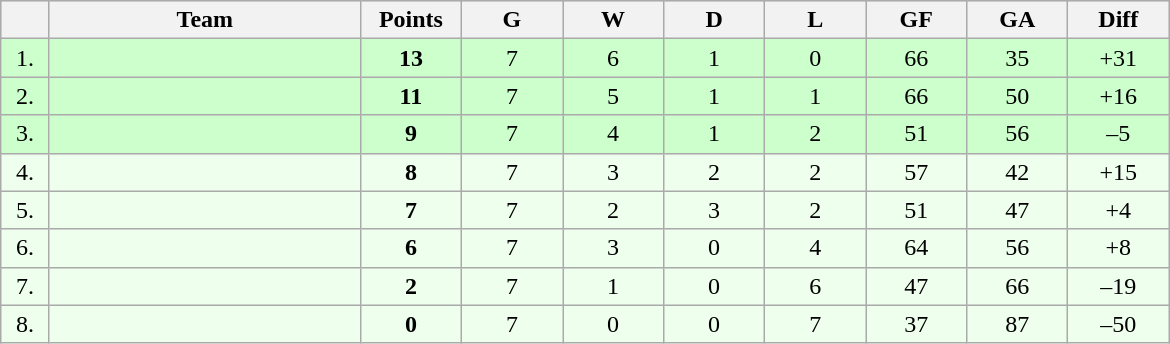<table class=wikitable style="text-align:center">
<tr bgcolor="#DCDCDC">
<th width="25"></th>
<th width="200">Team</th>
<th width="60">Points</th>
<th width="60">G</th>
<th width="60">W</th>
<th width="60">D</th>
<th width="60">L</th>
<th width="60">GF</th>
<th width="60">GA</th>
<th width="60">Diff</th>
</tr>
<tr bgcolor=#CCFFCC>
<td>1.</td>
<td align=left></td>
<td><strong>13</strong></td>
<td>7</td>
<td>6</td>
<td>1</td>
<td>0</td>
<td>66</td>
<td>35</td>
<td>+31</td>
</tr>
<tr bgcolor=#CCFFCC>
<td>2.</td>
<td align=left></td>
<td><strong>11</strong></td>
<td>7</td>
<td>5</td>
<td>1</td>
<td>1</td>
<td>66</td>
<td>50</td>
<td>+16</td>
</tr>
<tr bgcolor=#CCFFCC>
<td>3.</td>
<td align=left></td>
<td><strong>9</strong></td>
<td>7</td>
<td>4</td>
<td>1</td>
<td>2</td>
<td>51</td>
<td>56</td>
<td>–5</td>
</tr>
<tr bgcolor=#EEFFEE>
<td>4.</td>
<td align=left></td>
<td><strong>8</strong></td>
<td>7</td>
<td>3</td>
<td>2</td>
<td>2</td>
<td>57</td>
<td>42</td>
<td>+15</td>
</tr>
<tr bgcolor=#EEFFEE>
<td>5.</td>
<td align=left></td>
<td><strong>7</strong></td>
<td>7</td>
<td>2</td>
<td>3</td>
<td>2</td>
<td>51</td>
<td>47</td>
<td>+4</td>
</tr>
<tr bgcolor=#EEFFEE>
<td>6.</td>
<td align=left></td>
<td><strong>6</strong></td>
<td>7</td>
<td>3</td>
<td>0</td>
<td>4</td>
<td>64</td>
<td>56</td>
<td>+8</td>
</tr>
<tr bgcolor=#EEFFEE>
<td>7.</td>
<td align=left></td>
<td><strong>2</strong></td>
<td>7</td>
<td>1</td>
<td>0</td>
<td>6</td>
<td>47</td>
<td>66</td>
<td>–19</td>
</tr>
<tr bgcolor=#EEFFEE>
<td>8.</td>
<td align=left></td>
<td><strong>0</strong></td>
<td>7</td>
<td>0</td>
<td>0</td>
<td>7</td>
<td>37</td>
<td>87</td>
<td>–50</td>
</tr>
</table>
